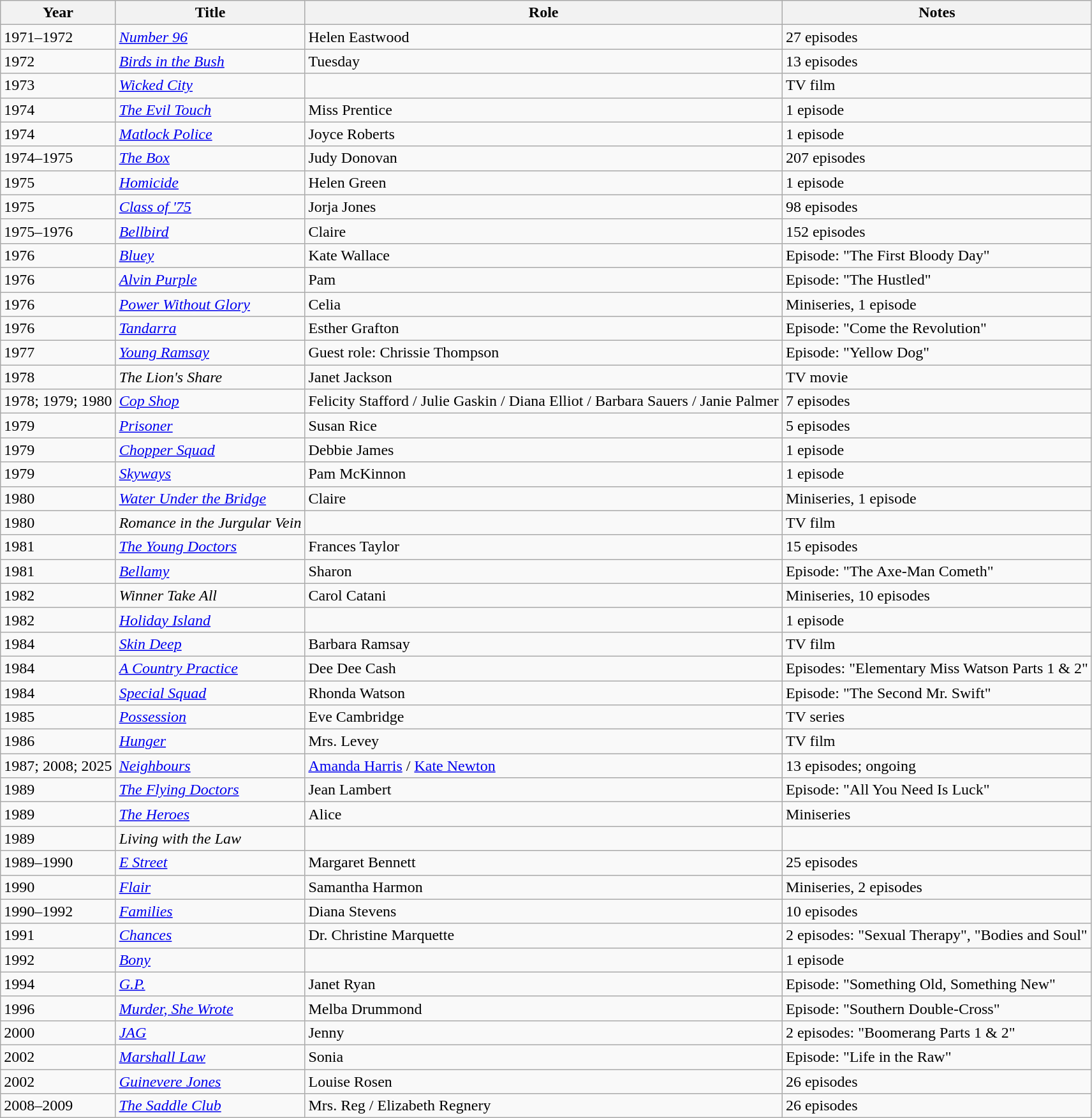<table class="wikitable">
<tr>
<th>Year</th>
<th>Title</th>
<th>Role</th>
<th>Notes</th>
</tr>
<tr>
<td>1971–1972</td>
<td><em><a href='#'>Number 96</a></em></td>
<td>Helen Eastwood</td>
<td>27 episodes</td>
</tr>
<tr>
<td>1972</td>
<td><em><a href='#'>Birds in the Bush</a></em></td>
<td>Tuesday</td>
<td>13 episodes</td>
</tr>
<tr>
<td>1973</td>
<td><em><a href='#'>Wicked City</a></em></td>
<td></td>
<td>TV film</td>
</tr>
<tr>
<td>1974</td>
<td><em><a href='#'>The Evil Touch</a></em></td>
<td>Miss Prentice</td>
<td>1 episode</td>
</tr>
<tr>
<td>1974</td>
<td><em><a href='#'>Matlock Police</a></em></td>
<td>Joyce Roberts</td>
<td>1 episode</td>
</tr>
<tr>
<td>1974–1975</td>
<td><em><a href='#'>The Box</a></em></td>
<td>Judy Donovan</td>
<td>207 episodes</td>
</tr>
<tr>
<td>1975</td>
<td><em><a href='#'>Homicide</a></em></td>
<td>Helen Green</td>
<td>1 episode</td>
</tr>
<tr>
<td>1975</td>
<td><em><a href='#'>Class of '75</a></em></td>
<td>Jorja Jones</td>
<td>98 episodes</td>
</tr>
<tr>
<td>1975–1976</td>
<td><em><a href='#'>Bellbird</a></em></td>
<td>Claire</td>
<td>152 episodes</td>
</tr>
<tr>
<td>1976</td>
<td><em><a href='#'>Bluey</a></em></td>
<td>Kate Wallace</td>
<td>Episode: "The First Bloody Day"</td>
</tr>
<tr>
<td>1976</td>
<td><em><a href='#'>Alvin Purple</a></em></td>
<td>Pam</td>
<td>Episode: "The Hustled"</td>
</tr>
<tr>
<td>1976</td>
<td><em><a href='#'>Power Without Glory</a></em></td>
<td>Celia</td>
<td>Miniseries, 1 episode</td>
</tr>
<tr>
<td>1976</td>
<td><em><a href='#'>Tandarra</a></em></td>
<td>Esther Grafton</td>
<td>Episode: "Come the Revolution"</td>
</tr>
<tr>
<td>1977</td>
<td><em><a href='#'>Young Ramsay</a></em></td>
<td>Guest role: Chrissie Thompson</td>
<td>Episode: "Yellow Dog"</td>
</tr>
<tr>
<td>1978</td>
<td><em>The Lion's Share</em></td>
<td>Janet Jackson</td>
<td>TV movie</td>
</tr>
<tr>
<td>1978; 1979; 1980</td>
<td><em><a href='#'>Cop Shop</a></em></td>
<td>Felicity Stafford / Julie Gaskin / Diana Elliot / Barbara Sauers / Janie Palmer</td>
<td>7 episodes</td>
</tr>
<tr>
<td>1979</td>
<td><em><a href='#'>Prisoner</a></em></td>
<td>Susan Rice</td>
<td>5 episodes</td>
</tr>
<tr>
<td>1979</td>
<td><em><a href='#'>Chopper Squad</a></em></td>
<td>Debbie James</td>
<td>1 episode</td>
</tr>
<tr>
<td>1979</td>
<td><em><a href='#'>Skyways</a></em></td>
<td>Pam McKinnon</td>
<td>1 episode</td>
</tr>
<tr>
<td>1980</td>
<td><em><a href='#'>Water Under the Bridge</a></em></td>
<td>Claire</td>
<td>Miniseries, 1 episode</td>
</tr>
<tr>
<td>1980</td>
<td><em>Romance in the Jurgular Vein</em></td>
<td></td>
<td>TV film</td>
</tr>
<tr>
<td>1981</td>
<td><em><a href='#'>The Young Doctors</a></em></td>
<td>Frances Taylor</td>
<td>15 episodes</td>
</tr>
<tr>
<td>1981</td>
<td><em><a href='#'>Bellamy</a></em></td>
<td>Sharon</td>
<td>Episode: "The Axe-Man Cometh"</td>
</tr>
<tr>
<td>1982</td>
<td><em>Winner Take All</em></td>
<td>Carol Catani</td>
<td>Miniseries, 10 episodes</td>
</tr>
<tr>
<td>1982</td>
<td><em><a href='#'>Holiday Island</a></em></td>
<td></td>
<td>1 episode</td>
</tr>
<tr>
<td>1984</td>
<td><em><a href='#'>Skin Deep</a></em></td>
<td>Barbara Ramsay</td>
<td>TV film</td>
</tr>
<tr>
<td>1984</td>
<td><em><a href='#'>A Country Practice</a></em></td>
<td>Dee Dee Cash</td>
<td>Episodes: "Elementary Miss Watson Parts 1 & 2"</td>
</tr>
<tr>
<td>1984</td>
<td><em><a href='#'>Special Squad</a></em></td>
<td>Rhonda Watson</td>
<td>Episode: "The Second Mr. Swift"</td>
</tr>
<tr>
<td>1985</td>
<td><em><a href='#'>Possession</a></em></td>
<td>Eve Cambridge</td>
<td>TV series</td>
</tr>
<tr>
<td>1986</td>
<td><em><a href='#'>Hunger</a></em></td>
<td>Mrs. Levey</td>
<td>TV film</td>
</tr>
<tr>
<td>1987; 2008; 2025</td>
<td><em><a href='#'>Neighbours</a></em></td>
<td><a href='#'>Amanda Harris</a> / <a href='#'>Kate Newton</a></td>
<td>13 episodes; ongoing</td>
</tr>
<tr>
<td>1989</td>
<td><em><a href='#'>The Flying Doctors</a></em></td>
<td>Jean Lambert</td>
<td>Episode: "All You Need Is Luck"</td>
</tr>
<tr>
<td>1989</td>
<td><em><a href='#'>The Heroes</a></em></td>
<td>Alice</td>
<td>Miniseries</td>
</tr>
<tr>
<td>1989</td>
<td><em>Living with the Law</em></td>
<td></td>
<td></td>
</tr>
<tr>
<td>1989–1990</td>
<td><em><a href='#'>E Street</a></em></td>
<td>Margaret Bennett</td>
<td>25 episodes</td>
</tr>
<tr>
<td>1990</td>
<td><em><a href='#'>Flair</a></em></td>
<td>Samantha Harmon</td>
<td>Miniseries, 2 episodes</td>
</tr>
<tr>
<td>1990–1992</td>
<td><em><a href='#'>Families</a></em></td>
<td>Diana Stevens</td>
<td>10 episodes</td>
</tr>
<tr>
<td>1991</td>
<td><em><a href='#'>Chances</a></em></td>
<td>Dr. Christine Marquette</td>
<td>2 episodes: "Sexual Therapy", "Bodies and Soul"</td>
</tr>
<tr>
<td>1992</td>
<td><em><a href='#'>Bony</a></em></td>
<td></td>
<td>1 episode</td>
</tr>
<tr>
<td>1994</td>
<td><em><a href='#'>G.P.</a></em></td>
<td>Janet Ryan</td>
<td>Episode: "Something Old, Something New"</td>
</tr>
<tr>
<td>1996</td>
<td><em><a href='#'>Murder, She Wrote</a></em></td>
<td>Melba Drummond</td>
<td>Episode: "Southern Double-Cross"</td>
</tr>
<tr>
<td>2000</td>
<td><em><a href='#'>JAG</a></em></td>
<td>Jenny</td>
<td>2 episodes: "Boomerang Parts 1 & 2"</td>
</tr>
<tr>
<td>2002</td>
<td><em><a href='#'>Marshall Law</a></em></td>
<td>Sonia</td>
<td>Episode: "Life in the Raw"</td>
</tr>
<tr>
<td>2002</td>
<td><em><a href='#'>Guinevere Jones</a></em></td>
<td>Louise Rosen</td>
<td>26 episodes</td>
</tr>
<tr>
<td>2008–2009</td>
<td><em><a href='#'>The Saddle Club</a></em></td>
<td>Mrs. Reg / Elizabeth Regnery</td>
<td>26 episodes</td>
</tr>
</table>
